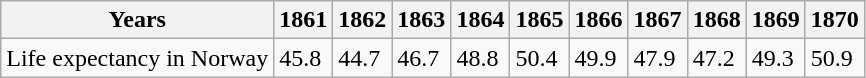<table class="wikitable">
<tr>
<th>Years</th>
<th>1861</th>
<th>1862</th>
<th>1863</th>
<th>1864</th>
<th>1865</th>
<th>1866</th>
<th>1867</th>
<th>1868</th>
<th>1869</th>
<th>1870</th>
</tr>
<tr>
<td>Life expectancy in Norway</td>
<td>45.8</td>
<td>44.7</td>
<td>46.7</td>
<td>48.8</td>
<td>50.4</td>
<td>49.9</td>
<td>47.9</td>
<td>47.2</td>
<td>49.3</td>
<td>50.9</td>
</tr>
</table>
